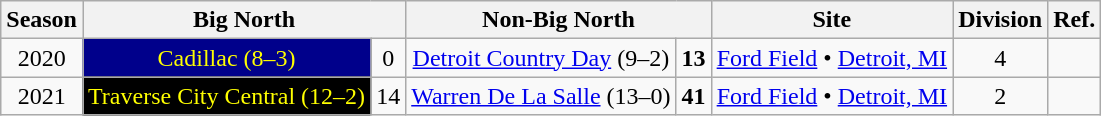<table class="wikitable" style="text-align:center;">
<tr>
<th>Season</th>
<th colspan="2">Big North</th>
<th colspan="2">Non-Big North</th>
<th>Site</th>
<th>Division</th>
<th>Ref.</th>
</tr>
<tr>
<td>2020</td>
<td !align=center style="background:darkblue;color:yellow">Cadillac (8–3)</td>
<td>0</td>
<td><a href='#'>Detroit Country Day</a> (9–2)</td>
<td><strong>13</strong></td>
<td><a href='#'>Ford Field</a> • <a href='#'>Detroit, MI</a></td>
<td>4</td>
<td></td>
</tr>
<tr>
<td>2021</td>
<td !align=center style="background:black;color:yellow">Traverse City Central (12–2)</td>
<td>14</td>
<td><a href='#'>Warren De La Salle</a> (13–0)</td>
<td><strong>41</strong></td>
<td><a href='#'>Ford Field</a> • <a href='#'>Detroit, MI</a></td>
<td>2</td>
<td></td>
</tr>
</table>
